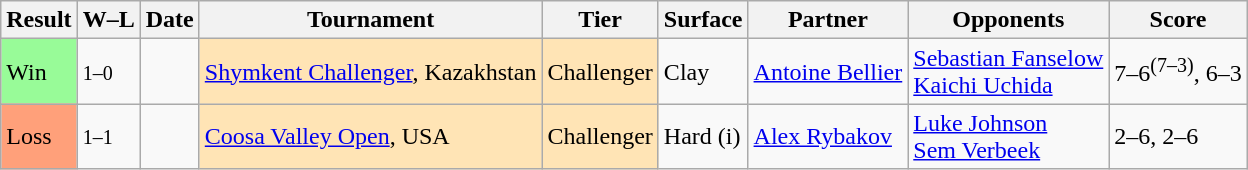<table class="sortable wikitable">
<tr>
<th>Result</th>
<th class="unsortable">W–L</th>
<th>Date</th>
<th>Tournament</th>
<th>Tier</th>
<th>Surface</th>
<th>Partner</th>
<th>Opponents</th>
<th class="unsortable">Score</th>
</tr>
<tr>
<td bgcolor=98fb98>Win</td>
<td><small>1–0</small></td>
<td><a href='#'></a></td>
<td style="background:moccasin;"><a href='#'>Shymkent Challenger</a>, Kazakhstan</td>
<td style="background:moccasin;">Challenger</td>
<td>Clay</td>
<td> <a href='#'>Antoine Bellier</a></td>
<td> <a href='#'>Sebastian Fanselow</a><br> <a href='#'>Kaichi Uchida</a></td>
<td>7–6<sup>(7–3)</sup>, 6–3</td>
</tr>
<tr>
<td bgcolor=ffa07a>Loss</td>
<td><small>1–1</small></td>
<td><a href='#'></a></td>
<td style="background:moccasin;"><a href='#'>Coosa Valley Open</a>, USA</td>
<td style="background:moccasin;">Challenger</td>
<td>Hard (i)</td>
<td> <a href='#'>Alex Rybakov</a></td>
<td> <a href='#'>Luke Johnson</a><br> <a href='#'>Sem Verbeek</a></td>
<td>2–6, 2–6</td>
</tr>
</table>
